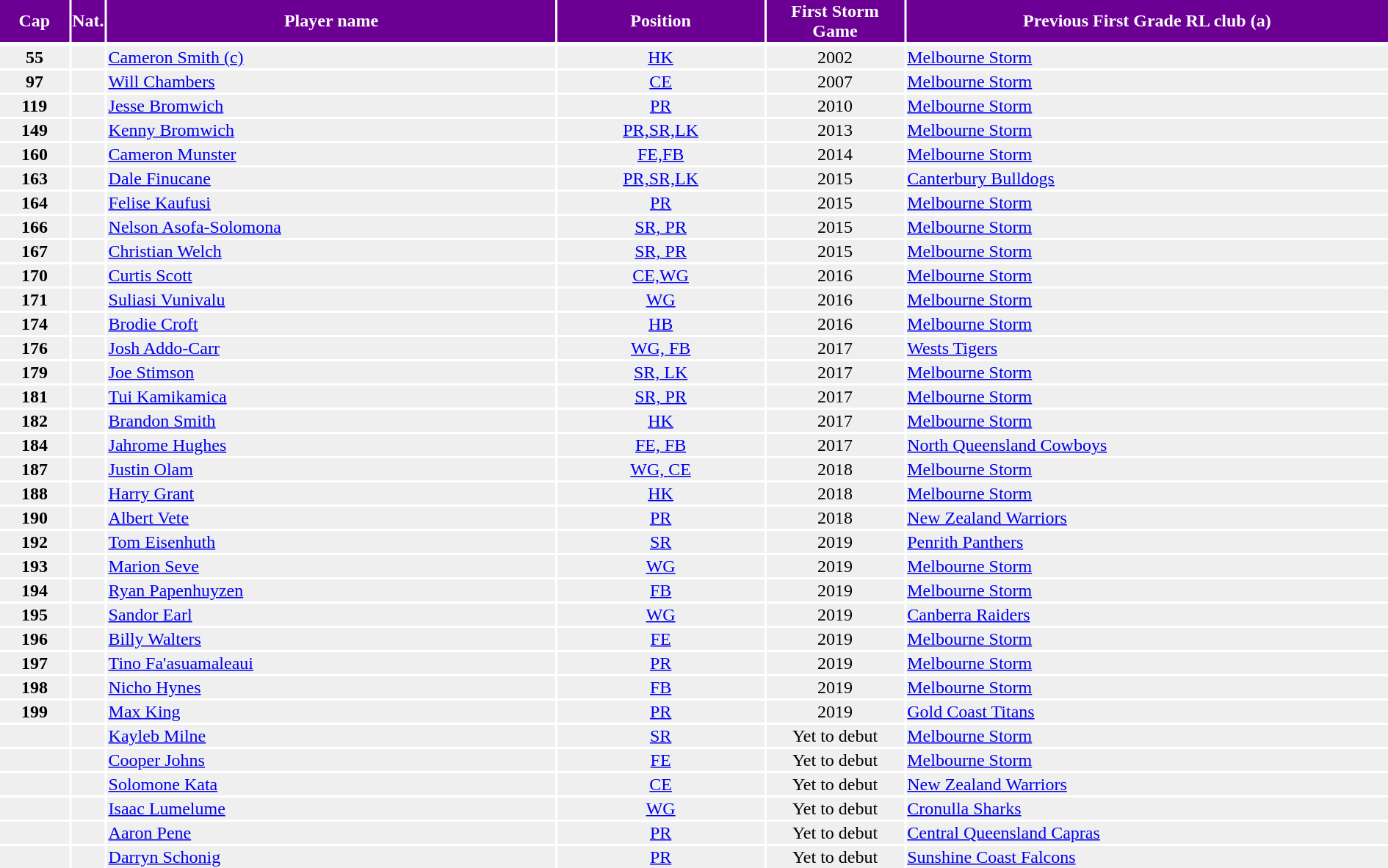<table width=100%>
<tr bgcolor="#6c0094"; style="color:#FFFFFF">
<th width=5%>Cap</th>
<th width=1%>Nat.</th>
<th !width=30%>Player name</th>
<th width=15%>Position</th>
<th width=10%>First Storm Game</th>
<th width=35%>Previous First Grade RL club (a)</th>
</tr>
<tr>
</tr>
<tr bgcolor=#EFEFEF>
<td align=center><strong>55</strong></td>
<td align=center></td>
<td><a href='#'>Cameron Smith (c)</a></td>
<td align=center><a href='#'>HK</a></td>
<td align=center>2002</td>
<td> <a href='#'>Melbourne Storm</a></td>
</tr>
<tr bgcolor=#EFEFEF>
<td align=center><strong>97</strong></td>
<td align=center></td>
<td><a href='#'>Will Chambers</a></td>
<td align=center><a href='#'>CE</a></td>
<td align=center>2007</td>
<td> <a href='#'>Melbourne Storm</a></td>
</tr>
<tr bgcolor=#EFEFEF>
<td align=center><strong>119</strong></td>
<td align=center></td>
<td><a href='#'>Jesse Bromwich</a></td>
<td align=center><a href='#'>PR</a></td>
<td align=center>2010</td>
<td> <a href='#'>Melbourne Storm</a></td>
</tr>
<tr bgcolor=#EFEFEF>
<td align=center><strong>149</strong></td>
<td align=center></td>
<td><a href='#'>Kenny Bromwich</a></td>
<td align=center><a href='#'>PR,SR,LK</a></td>
<td align=center>2013</td>
<td> <a href='#'>Melbourne Storm</a></td>
</tr>
<tr bgcolor=#EFEFEF>
<td align=center><strong>160</strong></td>
<td align=center></td>
<td><a href='#'>Cameron Munster</a></td>
<td align=center><a href='#'>FE,FB</a></td>
<td align=center>2014</td>
<td> <a href='#'>Melbourne Storm</a></td>
</tr>
<tr bgcolor=#EFEFEF>
<td align=center><strong>163</strong></td>
<td align=center></td>
<td><a href='#'>Dale Finucane</a></td>
<td align=center><a href='#'>PR,SR,LK</a></td>
<td align=center>2015</td>
<td> <a href='#'>Canterbury Bulldogs</a></td>
</tr>
<tr bgcolor=#EFEFEF>
<td align=center><strong>164</strong></td>
<td align=center></td>
<td><a href='#'>Felise Kaufusi</a></td>
<td align=center><a href='#'>PR</a></td>
<td align=center>2015</td>
<td> <a href='#'>Melbourne Storm</a></td>
</tr>
<tr bgcolor=#EFEFEF>
<td align=center><strong>166</strong></td>
<td align=center></td>
<td><a href='#'>Nelson Asofa-Solomona</a></td>
<td align=center><a href='#'>SR, PR</a></td>
<td align=center>2015</td>
<td> <a href='#'>Melbourne Storm</a></td>
</tr>
<tr bgcolor=#EFEFEF>
<td align=center><strong>167</strong></td>
<td align=center></td>
<td><a href='#'>Christian Welch</a></td>
<td align=center><a href='#'>SR, PR</a></td>
<td align=center>2015</td>
<td> <a href='#'>Melbourne Storm</a></td>
</tr>
<tr bgcolor=#EFEFEF>
<td align=center><strong>170</strong></td>
<td align=center></td>
<td><a href='#'>Curtis Scott</a></td>
<td align=center><a href='#'>CE,WG</a></td>
<td align=center>2016</td>
<td> <a href='#'>Melbourne Storm</a></td>
</tr>
<tr bgcolor=#EFEFEF>
<td align=center><strong>171</strong></td>
<td align=center></td>
<td><a href='#'>Suliasi Vunivalu</a></td>
<td align=center><a href='#'>WG</a></td>
<td align=center>2016</td>
<td> <a href='#'>Melbourne Storm</a></td>
</tr>
<tr bgcolor=#EFEFEF>
<td align=center><strong>174</strong></td>
<td align=center></td>
<td><a href='#'>Brodie Croft</a></td>
<td align=center><a href='#'>HB</a></td>
<td align=center>2016</td>
<td> <a href='#'>Melbourne Storm</a></td>
</tr>
<tr bgcolor=#EFEFEF>
<td align=center><strong>176</strong></td>
<td align=center></td>
<td><a href='#'>Josh Addo-Carr</a></td>
<td align=center><a href='#'>WG, FB</a></td>
<td align=center>2017</td>
<td> <a href='#'>Wests Tigers</a></td>
</tr>
<tr bgcolor=#EFEFEF>
<td align=center><strong>179</strong></td>
<td align=center></td>
<td><a href='#'>Joe Stimson</a></td>
<td align=center><a href='#'>SR, LK</a></td>
<td align=center>2017</td>
<td> <a href='#'>Melbourne Storm</a></td>
</tr>
<tr bgcolor=#EFEFEF>
<td align=center><strong>181</strong></td>
<td align=center></td>
<td><a href='#'>Tui Kamikamica</a></td>
<td align=center><a href='#'>SR, PR</a></td>
<td align=center>2017</td>
<td> <a href='#'>Melbourne Storm</a></td>
</tr>
<tr bgcolor=#EFEFEF>
<td align=center><strong>182</strong></td>
<td align=center></td>
<td><a href='#'>Brandon Smith</a></td>
<td align=center><a href='#'>HK</a></td>
<td align=center>2017</td>
<td> <a href='#'>Melbourne Storm</a></td>
</tr>
<tr bgcolor=#EFEFEF>
<td align=center><strong>184</strong></td>
<td align=center></td>
<td><a href='#'>Jahrome Hughes</a></td>
<td align=center><a href='#'>FE, FB</a></td>
<td align=center>2017</td>
<td> <a href='#'>North Queensland Cowboys</a></td>
</tr>
<tr bgcolor=#EFEFEF>
<td align=center><strong>187</strong></td>
<td align=center></td>
<td><a href='#'>Justin Olam</a></td>
<td align=center><a href='#'>WG, CE</a></td>
<td align=center>2018</td>
<td> <a href='#'>Melbourne Storm</a></td>
</tr>
<tr bgcolor=#EFEFEF>
<td align=center><strong>188</strong></td>
<td align=center></td>
<td><a href='#'>Harry Grant</a></td>
<td align=center><a href='#'>HK</a></td>
<td align=center>2018</td>
<td> <a href='#'>Melbourne Storm</a></td>
</tr>
<tr bgcolor=#EFEFEF>
<td align=center><strong>190</strong></td>
<td align=center></td>
<td><a href='#'>Albert Vete</a></td>
<td align=center><a href='#'>PR</a></td>
<td align=center>2018</td>
<td> <a href='#'>New Zealand Warriors</a></td>
</tr>
<tr bgcolor=#EFEFEF>
<td align=center><strong>192</strong></td>
<td align=center></td>
<td><a href='#'>Tom Eisenhuth</a></td>
<td align=center><a href='#'>SR</a></td>
<td align=center>2019</td>
<td> <a href='#'>Penrith Panthers</a></td>
</tr>
<tr bgcolor=#EFEFEF>
<td align=center><strong>193</strong></td>
<td align=center></td>
<td><a href='#'>Marion Seve</a></td>
<td align=center><a href='#'>WG</a></td>
<td align=center>2019</td>
<td> <a href='#'>Melbourne Storm</a></td>
</tr>
<tr bgcolor=#EFEFEF>
<td align=center><strong>194</strong></td>
<td align=center></td>
<td><a href='#'>Ryan Papenhuyzen</a></td>
<td align=center><a href='#'>FB</a></td>
<td align=center>2019</td>
<td> <a href='#'>Melbourne Storm</a></td>
</tr>
<tr bgcolor=#EFEFEF>
<td align=center><strong>195</strong></td>
<td align=center></td>
<td><a href='#'>Sandor Earl</a></td>
<td align=center><a href='#'>WG</a></td>
<td align=center>2019</td>
<td> <a href='#'>Canberra Raiders</a></td>
</tr>
<tr bgcolor=#EFEFEF>
<td align=center><strong>196</strong></td>
<td align=center></td>
<td><a href='#'>Billy Walters</a></td>
<td align=center><a href='#'>FE</a></td>
<td align=center>2019</td>
<td> <a href='#'>Melbourne Storm</a></td>
</tr>
<tr bgcolor=#EFEFEF>
<td align=center><strong>197</strong></td>
<td align=center></td>
<td><a href='#'>Tino Fa'asuamaleaui</a></td>
<td align=center><a href='#'>PR</a></td>
<td align=center>2019</td>
<td> <a href='#'>Melbourne Storm</a></td>
</tr>
<tr bgcolor=#EFEFEF>
<td align=center><strong>198</strong></td>
<td align=center></td>
<td><a href='#'>Nicho Hynes</a></td>
<td align=center><a href='#'>FB</a></td>
<td align=center>2019</td>
<td> <a href='#'>Melbourne Storm</a></td>
</tr>
<tr bgcolor=#EFEFEF>
<td align=center><strong>199</strong></td>
<td align=center></td>
<td><a href='#'>Max King</a></td>
<td align=center><a href='#'>PR</a></td>
<td align=center>2019</td>
<td> <a href='#'>Gold Coast Titans</a></td>
</tr>
<tr bgcolor=#EFEFEF>
<td align=center></td>
<td align=center></td>
<td><a href='#'>Kayleb Milne</a></td>
<td align=center><a href='#'>SR</a></td>
<td align=center>Yet to debut</td>
<td> <a href='#'>Melbourne Storm</a></td>
</tr>
<tr bgcolor=#EFEFEF>
<td align=center></td>
<td align=center></td>
<td><a href='#'>Cooper Johns</a></td>
<td align=center><a href='#'>FE</a></td>
<td align=center>Yet to debut</td>
<td> <a href='#'>Melbourne Storm</a></td>
</tr>
<tr bgcolor=#EFEFEF>
<td align=center></td>
<td align=center></td>
<td><a href='#'>Solomone Kata</a></td>
<td align=center><a href='#'>CE</a></td>
<td align=center>Yet to debut</td>
<td> <a href='#'>New Zealand Warriors</a></td>
</tr>
<tr bgcolor=#EFEFEF>
<td align=center></td>
<td align=center></td>
<td><a href='#'>Isaac Lumelume</a></td>
<td align=center><a href='#'>WG</a></td>
<td align=center>Yet to debut</td>
<td> <a href='#'>Cronulla Sharks</a></td>
</tr>
<tr bgcolor=#EFEFEF>
<td align=center></td>
<td align=center></td>
<td><a href='#'>Aaron Pene</a></td>
<td align=center><a href='#'>PR</a></td>
<td align=center>Yet to debut</td>
<td> <a href='#'>Central Queensland Capras</a></td>
</tr>
<tr bgcolor=#EFEFEF>
<td align=center></td>
<td align=center></td>
<td><a href='#'>Darryn Schonig</a></td>
<td align=center><a href='#'>PR</a></td>
<td align=center>Yet to debut</td>
<td> <a href='#'>Sunshine Coast Falcons</a></td>
</tr>
</table>
